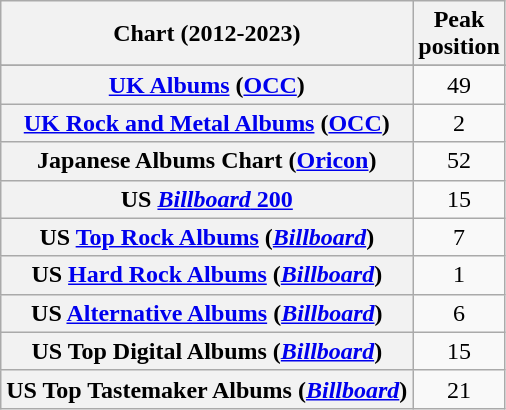<table class="wikitable sortable plainrowheaders" style="text-align:center">
<tr>
<th>Chart (2012-2023)</th>
<th>Peak<br>position</th>
</tr>
<tr>
</tr>
<tr>
<th scope="row"><a href='#'>UK Albums</a> (<a href='#'>OCC</a>)</th>
<td>49</td>
</tr>
<tr>
<th scope="row"><a href='#'>UK Rock and Metal Albums</a> (<a href='#'>OCC</a>)</th>
<td>2</td>
</tr>
<tr>
<th scope="row">Japanese Albums Chart (<a href='#'>Oricon</a>)</th>
<td>52</td>
</tr>
<tr>
<th scope="row">US <a href='#'><em>Billboard</em> 200</a></th>
<td>15</td>
</tr>
<tr>
<th scope="row">US <a href='#'>Top Rock Albums</a> (<em><a href='#'>Billboard</a></em>)</th>
<td>7</td>
</tr>
<tr>
<th scope="row">US <a href='#'>Hard Rock Albums</a> (<em><a href='#'>Billboard</a></em>)</th>
<td>1</td>
</tr>
<tr>
<th scope="row">US <a href='#'>Alternative Albums</a> (<em><a href='#'>Billboard</a></em>)</th>
<td>6</td>
</tr>
<tr>
<th scope="row">US Top Digital Albums (<em><a href='#'>Billboard</a></em>)</th>
<td>15</td>
</tr>
<tr>
<th scope="row">US Top Tastemaker Albums (<em><a href='#'>Billboard</a></em>)</th>
<td>21</td>
</tr>
</table>
